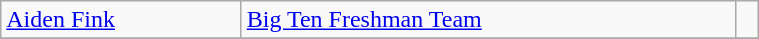<table class="wikitable" width=40%>
<tr>
<td><a href='#'>Aiden Fink</a></td>
<td rowspan=1><a href='#'>Big Ten Freshman Team</a></td>
<td rowspan=1></td>
</tr>
<tr>
</tr>
</table>
